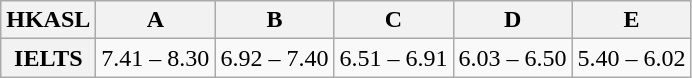<table class="wikitable">
<tr>
<th>HKASL</th>
<th>A</th>
<th>B</th>
<th>C</th>
<th>D</th>
<th>E</th>
</tr>
<tr>
<th>IELTS</th>
<td>7.41 – 8.30</td>
<td>6.92 – 7.40</td>
<td>6.51 – 6.91</td>
<td>6.03 – 6.50</td>
<td>5.40 – 6.02</td>
</tr>
</table>
